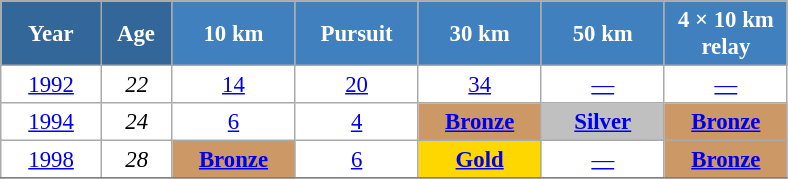<table class="wikitable" style="font-size:95%; text-align:center; border:grey solid 1px; border-collapse:collapse; background:#ffffff;">
<tr>
<th style="background-color:#369; color:white; width:60px;"> Year </th>
<th style="background-color:#369; color:white; width:40px;"> Age </th>
<th style="background-color:#4180be; color:white; width:75px;"> 10 km </th>
<th style="background-color:#4180be; color:white; width:75px;"> Pursuit </th>
<th style="background-color:#4180be; color:white; width:75px;"> 30 km </th>
<th style="background-color:#4180be; color:white; width:75px;"> 50 km </th>
<th style="background-color:#4180be; color:white; width:75px;"> 4 × 10 km <br> relay </th>
</tr>
<tr>
<td><a href='#'>1992</a></td>
<td><em>22</em></td>
<td><a href='#'>14</a></td>
<td><a href='#'>20</a></td>
<td><a href='#'>34</a></td>
<td><a href='#'>—</a></td>
<td><a href='#'>—</a></td>
</tr>
<tr>
<td><a href='#'>1994</a></td>
<td><em>24</em></td>
<td><a href='#'>6</a></td>
<td><a href='#'>4</a></td>
<td bgcolor="cc9966"><a href='#'><strong>Bronze</strong></a></td>
<td style="background:silver;"><a href='#'><strong>Silver</strong></a></td>
<td bgcolor="cc9966"><a href='#'><strong>Bronze</strong></a></td>
</tr>
<tr>
<td><a href='#'>1998</a></td>
<td><em>28</em></td>
<td bgcolor="cc9966"><a href='#'><strong>Bronze</strong></a></td>
<td><a href='#'>6</a></td>
<td style="background:gold;"><a href='#'><strong>Gold</strong></a></td>
<td><a href='#'>—</a></td>
<td bgcolor="cc9966"><a href='#'><strong>Bronze</strong></a></td>
</tr>
<tr>
</tr>
</table>
